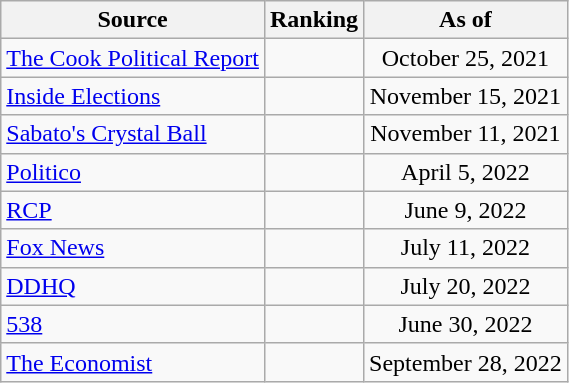<table class="wikitable" style="text-align:center">
<tr>
<th>Source</th>
<th>Ranking</th>
<th>As of</th>
</tr>
<tr>
<td align=left><a href='#'>The Cook Political Report</a></td>
<td></td>
<td>October 25, 2021</td>
</tr>
<tr>
<td align=left><a href='#'>Inside Elections</a></td>
<td></td>
<td>November 15, 2021</td>
</tr>
<tr>
<td align=left><a href='#'>Sabato's Crystal Ball</a></td>
<td></td>
<td>November 11, 2021</td>
</tr>
<tr>
<td align="left"><a href='#'>Politico</a></td>
<td></td>
<td>April 5, 2022</td>
</tr>
<tr>
<td align="left"><a href='#'>RCP</a></td>
<td></td>
<td>June 9, 2022</td>
</tr>
<tr>
<td align=left><a href='#'>Fox News</a></td>
<td></td>
<td>July 11, 2022</td>
</tr>
<tr>
<td align="left"><a href='#'>DDHQ</a></td>
<td></td>
<td>July 20, 2022</td>
</tr>
<tr>
<td align="left"><a href='#'>538</a></td>
<td></td>
<td>June 30, 2022</td>
</tr>
<tr>
<td align="left"><a href='#'>The Economist</a></td>
<td></td>
<td>September 28, 2022</td>
</tr>
</table>
